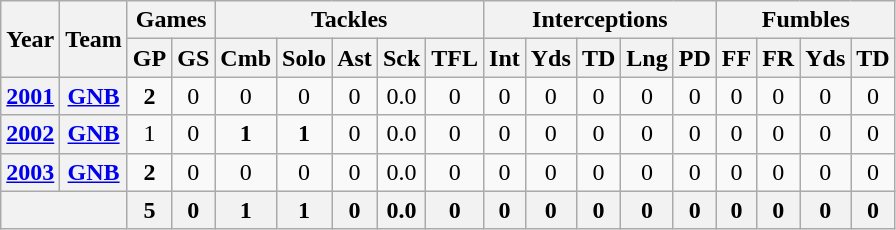<table class="wikitable" style="text-align:center">
<tr>
<th rowspan="2">Year</th>
<th rowspan="2">Team</th>
<th colspan="2">Games</th>
<th colspan="5">Tackles</th>
<th colspan="5">Interceptions</th>
<th colspan="4">Fumbles</th>
</tr>
<tr>
<th>GP</th>
<th>GS</th>
<th>Cmb</th>
<th>Solo</th>
<th>Ast</th>
<th>Sck</th>
<th>TFL</th>
<th>Int</th>
<th>Yds</th>
<th>TD</th>
<th>Lng</th>
<th>PD</th>
<th>FF</th>
<th>FR</th>
<th>Yds</th>
<th>TD</th>
</tr>
<tr>
<th><a href='#'>2001</a></th>
<th><a href='#'>GNB</a></th>
<td><strong>2</strong></td>
<td>0</td>
<td>0</td>
<td>0</td>
<td>0</td>
<td>0.0</td>
<td>0</td>
<td>0</td>
<td>0</td>
<td>0</td>
<td>0</td>
<td>0</td>
<td>0</td>
<td>0</td>
<td>0</td>
<td>0</td>
</tr>
<tr>
<th><a href='#'>2002</a></th>
<th><a href='#'>GNB</a></th>
<td>1</td>
<td>0</td>
<td><strong>1</strong></td>
<td><strong>1</strong></td>
<td>0</td>
<td>0.0</td>
<td>0</td>
<td>0</td>
<td>0</td>
<td>0</td>
<td>0</td>
<td>0</td>
<td>0</td>
<td>0</td>
<td>0</td>
<td>0</td>
</tr>
<tr>
<th><a href='#'>2003</a></th>
<th><a href='#'>GNB</a></th>
<td><strong>2</strong></td>
<td>0</td>
<td>0</td>
<td>0</td>
<td>0</td>
<td>0.0</td>
<td>0</td>
<td>0</td>
<td>0</td>
<td>0</td>
<td>0</td>
<td>0</td>
<td>0</td>
<td>0</td>
<td>0</td>
<td>0</td>
</tr>
<tr>
<th colspan="2"></th>
<th>5</th>
<th>0</th>
<th>1</th>
<th>1</th>
<th>0</th>
<th>0.0</th>
<th>0</th>
<th>0</th>
<th>0</th>
<th>0</th>
<th>0</th>
<th>0</th>
<th>0</th>
<th>0</th>
<th>0</th>
<th>0</th>
</tr>
</table>
